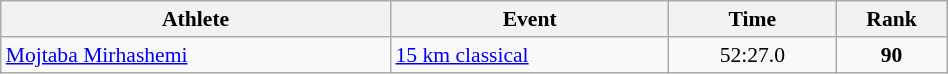<table class="wikitable" width="50%" style="text-align:center; font-size:90%">
<tr>
<th width="35%">Athlete</th>
<th width="25%">Event</th>
<th width="15%">Time</th>
<th width="10%">Rank</th>
</tr>
<tr>
<td align="left"><a href='#'>Mojtaba Mirhashemi</a></td>
<td align="left"><a href='#'>15 km classical</a></td>
<td>52:27.0</td>
<td><strong>90</strong></td>
</tr>
</table>
